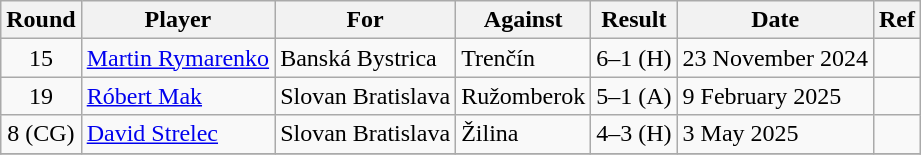<table class="wikitable">
<tr>
<th>Round</th>
<th>Player</th>
<th>For</th>
<th>Against</th>
<th style="text-align:center">Result</th>
<th>Date</th>
<th>Ref</th>
</tr>
<tr>
<td align="center">15</td>
<td> <a href='#'>Martin Rymarenko</a></td>
<td>Banská Bystrica</td>
<td>Trenčín</td>
<td>6–1 (H)</td>
<td>23 November 2024</td>
<td></td>
</tr>
<tr>
<td align="center">19</td>
<td> <a href='#'>Róbert Mak</a></td>
<td>Slovan Bratislava</td>
<td>Ružomberok</td>
<td>5–1 (A)</td>
<td>9 February 2025</td>
<td></td>
</tr>
<tr>
<td align="center">8 (CG)</td>
<td> <a href='#'>David Strelec</a></td>
<td>Slovan Bratislava</td>
<td>Žilina</td>
<td>4–3 (H)</td>
<td>3 May 2025</td>
<td></td>
</tr>
<tr>
</tr>
</table>
